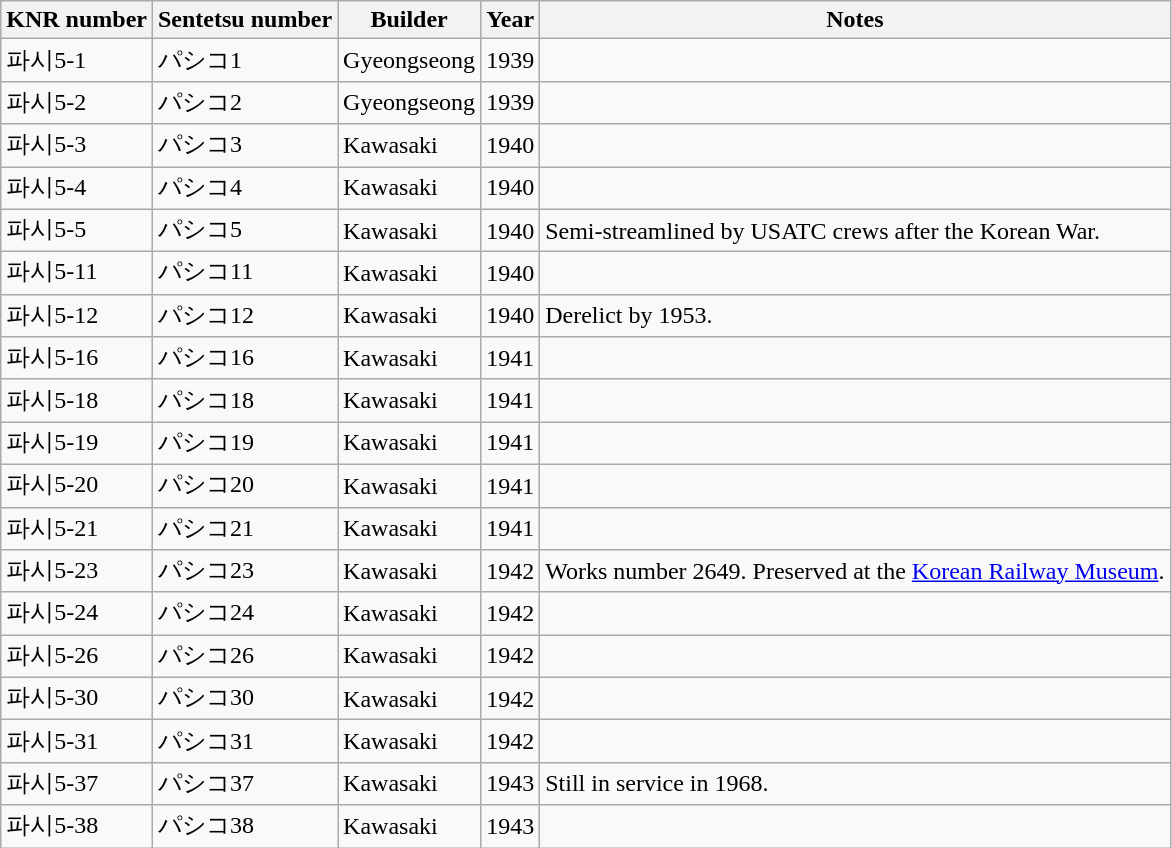<table class="wikitable">
<tr>
<th>KNR number</th>
<th>Sentetsu number</th>
<th>Builder</th>
<th>Year</th>
<th>Notes</th>
</tr>
<tr>
<td>파시5-1</td>
<td>パシコ1</td>
<td>Gyeongseong</td>
<td>1939</td>
<td></td>
</tr>
<tr>
<td>파시5-2</td>
<td>パシコ2</td>
<td>Gyeongseong</td>
<td>1939</td>
<td></td>
</tr>
<tr>
<td>파시5-3</td>
<td>パシコ3</td>
<td>Kawasaki</td>
<td>1940</td>
<td></td>
</tr>
<tr>
<td>파시5-4</td>
<td>パシコ4</td>
<td>Kawasaki</td>
<td>1940</td>
<td></td>
</tr>
<tr>
<td>파시5-5</td>
<td>パシコ5</td>
<td>Kawasaki</td>
<td>1940</td>
<td>Semi-streamlined by USATC crews after the Korean War.</td>
</tr>
<tr>
<td>파시5-11</td>
<td>パシコ11</td>
<td>Kawasaki</td>
<td>1940</td>
<td></td>
</tr>
<tr>
<td>파시5-12</td>
<td>パシコ12</td>
<td>Kawasaki</td>
<td>1940</td>
<td>Derelict by 1953.</td>
</tr>
<tr>
<td>파시5-16</td>
<td>パシコ16</td>
<td>Kawasaki</td>
<td>1941</td>
<td></td>
</tr>
<tr>
<td>파시5-18</td>
<td>パシコ18</td>
<td>Kawasaki</td>
<td>1941</td>
<td></td>
</tr>
<tr>
<td>파시5-19</td>
<td>パシコ19</td>
<td>Kawasaki</td>
<td>1941</td>
<td></td>
</tr>
<tr>
<td>파시5-20</td>
<td>パシコ20</td>
<td>Kawasaki</td>
<td>1941</td>
<td></td>
</tr>
<tr>
<td>파시5-21</td>
<td>パシコ21</td>
<td>Kawasaki</td>
<td>1941</td>
<td></td>
</tr>
<tr>
<td>파시5-23</td>
<td>パシコ23</td>
<td>Kawasaki</td>
<td>1942</td>
<td>Works number 2649. Preserved at the <a href='#'>Korean Railway Museum</a>.</td>
</tr>
<tr>
<td>파시5-24</td>
<td>パシコ24</td>
<td>Kawasaki</td>
<td>1942</td>
<td></td>
</tr>
<tr>
<td>파시5-26</td>
<td>パシコ26</td>
<td>Kawasaki</td>
<td>1942</td>
<td></td>
</tr>
<tr>
<td>파시5-30</td>
<td>パシコ30</td>
<td>Kawasaki</td>
<td>1942</td>
<td></td>
</tr>
<tr>
<td>파시5-31</td>
<td>パシコ31</td>
<td>Kawasaki</td>
<td>1942</td>
<td></td>
</tr>
<tr>
<td>파시5-37</td>
<td>パシコ37</td>
<td>Kawasaki</td>
<td>1943</td>
<td>Still in service in 1968.</td>
</tr>
<tr>
<td>파시5-38</td>
<td>パシコ38</td>
<td>Kawasaki</td>
<td>1943</td>
<td></td>
</tr>
</table>
